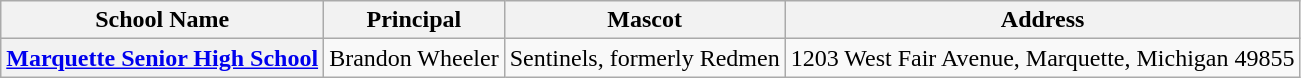<table class="wikitable plainrowheaders">
<tr>
<th scope="col">School Name</th>
<th scope="col">Principal</th>
<th scope="col">Mascot</th>
<th scope="col">Address</th>
</tr>
<tr>
<th scope="row"><a href='#'>Marquette Senior High School</a></th>
<td>Brandon Wheeler</td>
<td>Sentinels, formerly Redmen</td>
<td>1203 West Fair Avenue, Marquette, Michigan 49855</td>
</tr>
</table>
